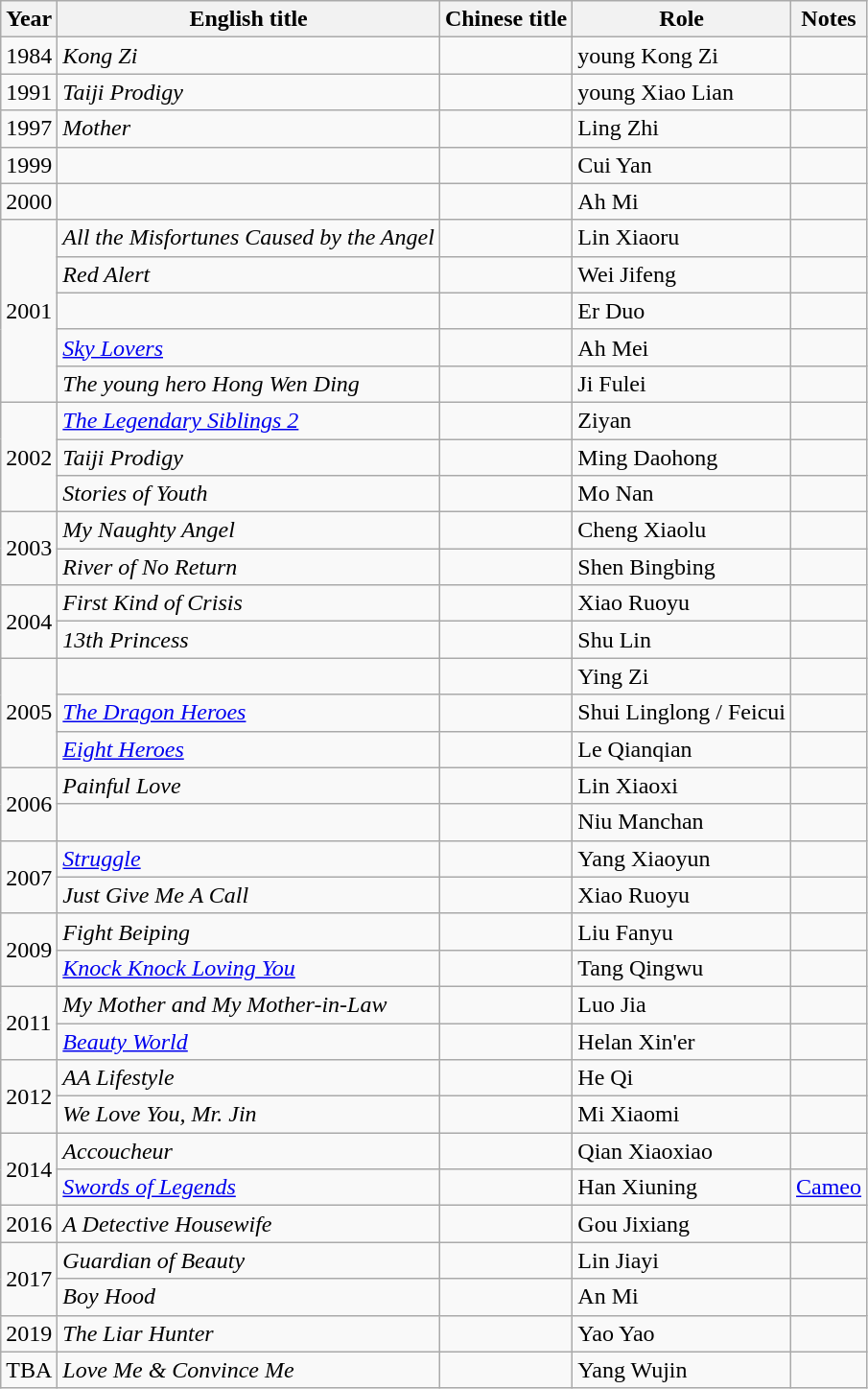<table class="wikitable">
<tr>
<th>Year</th>
<th>English title</th>
<th>Chinese title</th>
<th>Role</th>
<th>Notes</th>
</tr>
<tr>
<td>1984</td>
<td><em>Kong Zi</em></td>
<td></td>
<td>young Kong Zi</td>
<td></td>
</tr>
<tr>
<td>1991</td>
<td><em>Taiji Prodigy</em></td>
<td></td>
<td>young Xiao Lian</td>
<td></td>
</tr>
<tr>
<td>1997</td>
<td><em>Mother</em></td>
<td></td>
<td>Ling Zhi</td>
<td></td>
</tr>
<tr>
<td>1999</td>
<td></td>
<td></td>
<td>Cui Yan</td>
<td></td>
</tr>
<tr>
<td>2000</td>
<td></td>
<td></td>
<td>Ah Mi</td>
<td></td>
</tr>
<tr>
<td rowspan=5>2001</td>
<td><em>All the Misfortunes Caused by the Angel</em></td>
<td></td>
<td>Lin Xiaoru</td>
<td></td>
</tr>
<tr>
<td><em>Red Alert</em></td>
<td></td>
<td>Wei Jifeng</td>
<td></td>
</tr>
<tr>
<td></td>
<td></td>
<td>Er Duo</td>
<td></td>
</tr>
<tr>
<td><em><a href='#'>Sky Lovers</a></em></td>
<td></td>
<td>Ah Mei</td>
<td></td>
</tr>
<tr>
<td><em>The young hero Hong Wen Ding</em></td>
<td></td>
<td>Ji Fulei</td>
<td></td>
</tr>
<tr>
<td rowspan=3>2002</td>
<td><em><a href='#'>The Legendary Siblings 2</a></em></td>
<td></td>
<td>Ziyan</td>
<td></td>
</tr>
<tr>
<td><em>Taiji Prodigy</em></td>
<td></td>
<td>Ming Daohong</td>
<td></td>
</tr>
<tr>
<td><em>Stories of Youth</em></td>
<td></td>
<td>Mo Nan</td>
<td></td>
</tr>
<tr>
<td rowspan=2>2003</td>
<td><em>My Naughty Angel</em></td>
<td></td>
<td>Cheng Xiaolu</td>
<td></td>
</tr>
<tr>
<td><em>River of No Return</em></td>
<td></td>
<td>Shen Bingbing</td>
<td></td>
</tr>
<tr>
<td rowspan=2>2004</td>
<td><em>First Kind of Crisis</em></td>
<td></td>
<td>Xiao Ruoyu</td>
<td></td>
</tr>
<tr>
<td><em>13th Princess</em></td>
<td></td>
<td>Shu Lin</td>
<td></td>
</tr>
<tr>
<td rowspan=3>2005</td>
<td></td>
<td></td>
<td>Ying Zi</td>
<td></td>
</tr>
<tr>
<td><em><a href='#'>The Dragon Heroes</a></em></td>
<td></td>
<td>Shui Linglong / Feicui</td>
<td></td>
</tr>
<tr>
<td><em><a href='#'>Eight Heroes</a></em></td>
<td></td>
<td>Le Qianqian</td>
<td></td>
</tr>
<tr>
<td rowspan=2>2006</td>
<td><em>Painful Love</em></td>
<td></td>
<td>Lin Xiaoxi</td>
<td></td>
</tr>
<tr>
<td></td>
<td></td>
<td>Niu Manchan</td>
<td></td>
</tr>
<tr>
<td rowspan=2>2007</td>
<td><em><a href='#'>Struggle</a></em></td>
<td></td>
<td>Yang Xiaoyun</td>
<td></td>
</tr>
<tr>
<td><em>Just Give Me A Call</em></td>
<td></td>
<td>Xiao Ruoyu</td>
<td></td>
</tr>
<tr>
<td rowspan=2>2009</td>
<td><em>Fight Beiping</em></td>
<td></td>
<td>Liu Fanyu</td>
<td></td>
</tr>
<tr>
<td><em><a href='#'>Knock Knock Loving You</a></em></td>
<td></td>
<td>Tang Qingwu</td>
<td></td>
</tr>
<tr>
<td rowspan=2>2011</td>
<td><em>My Mother and My Mother-in-Law</em></td>
<td></td>
<td>Luo Jia</td>
<td></td>
</tr>
<tr>
<td><em><a href='#'>Beauty World</a></em></td>
<td></td>
<td>Helan Xin'er</td>
<td></td>
</tr>
<tr>
<td rowspan=2>2012</td>
<td><em>AA Lifestyle</em></td>
<td></td>
<td>He Qi</td>
<td></td>
</tr>
<tr>
<td><em>We Love You, Mr. Jin</em></td>
<td></td>
<td>Mi Xiaomi</td>
<td></td>
</tr>
<tr>
<td rowspan=2>2014</td>
<td><em>Accoucheur</em></td>
<td></td>
<td>Qian Xiaoxiao</td>
<td></td>
</tr>
<tr>
<td><em><a href='#'>Swords of Legends</a></em></td>
<td></td>
<td>Han Xiuning</td>
<td><a href='#'>Cameo</a></td>
</tr>
<tr>
<td rowspan=1>2016</td>
<td><em>A Detective Housewife </em></td>
<td></td>
<td>Gou Jixiang</td>
<td></td>
</tr>
<tr>
<td rowspan=2>2017</td>
<td><em>Guardian of Beauty</em></td>
<td></td>
<td>Lin Jiayi</td>
<td></td>
</tr>
<tr>
<td><em>Boy Hood</em></td>
<td></td>
<td>An Mi</td>
<td></td>
</tr>
<tr>
<td>2019</td>
<td><em>The Liar Hunter</em></td>
<td></td>
<td>Yao Yao</td>
<td></td>
</tr>
<tr>
<td>TBA</td>
<td><em>Love Me & Convince Me</em></td>
<td></td>
<td>Yang Wujin</td>
<td></td>
</tr>
</table>
